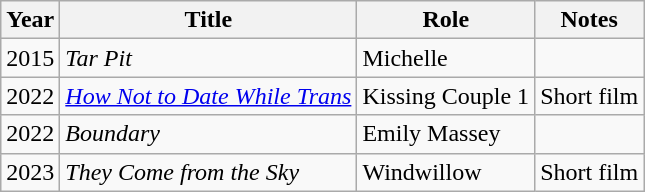<table class="wikitable sortable">
<tr>
<th>Year</th>
<th>Title</th>
<th>Role</th>
<th class="unsortable">Notes</th>
</tr>
<tr>
<td>2015</td>
<td><em>Tar Pit</em></td>
<td>Michelle</td>
<td></td>
</tr>
<tr>
<td>2022</td>
<td><em><a href='#'>How Not to Date While Trans</a></em></td>
<td>Kissing Couple 1</td>
<td>Short film</td>
</tr>
<tr>
<td>2022</td>
<td><em>Boundary</em></td>
<td>Emily Massey</td>
<td></td>
</tr>
<tr>
<td>2023</td>
<td><em>They Come from the Sky</em></td>
<td>Windwillow</td>
<td>Short film</td>
</tr>
</table>
